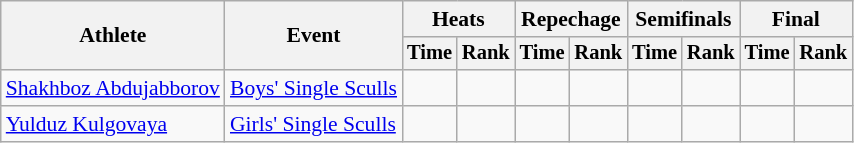<table class="wikitable" style="font-size:90%">
<tr>
<th rowspan="2">Athlete</th>
<th rowspan="2">Event</th>
<th colspan="2">Heats</th>
<th colspan="2">Repechage</th>
<th colspan="2">Semifinals</th>
<th colspan="2">Final</th>
</tr>
<tr style="font-size:95%">
<th>Time</th>
<th>Rank</th>
<th>Time</th>
<th>Rank</th>
<th>Time</th>
<th>Rank</th>
<th>Time</th>
<th>Rank</th>
</tr>
<tr align=center>
<td align=left><a href='#'>Shakhboz Abdujabborov</a></td>
<td align=left><a href='#'>Boys' Single Sculls</a></td>
<td></td>
<td></td>
<td></td>
<td></td>
<td></td>
<td></td>
<td></td>
<td></td>
</tr>
<tr align=center>
<td align=left><a href='#'>Yulduz Kulgovaya</a></td>
<td align=left><a href='#'>Girls' Single Sculls</a></td>
<td></td>
<td></td>
<td></td>
<td></td>
<td></td>
<td></td>
<td></td>
<td></td>
</tr>
</table>
